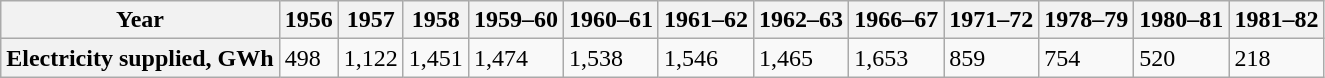<table class="wikitable">
<tr>
<th>Year</th>
<th>1956</th>
<th>1957</th>
<th>1958</th>
<th>1959–60</th>
<th>1960–61</th>
<th>1961–62</th>
<th>1962–63</th>
<th>1966–67</th>
<th>1971–72</th>
<th>1978–79</th>
<th>1980–81</th>
<th>1981–82</th>
</tr>
<tr>
<th>Electricity supplied, GWh</th>
<td>498</td>
<td>1,122</td>
<td>1,451</td>
<td>1,474</td>
<td>1,538</td>
<td>1,546</td>
<td>1,465</td>
<td>1,653</td>
<td>859</td>
<td>754</td>
<td>520</td>
<td>218</td>
</tr>
</table>
